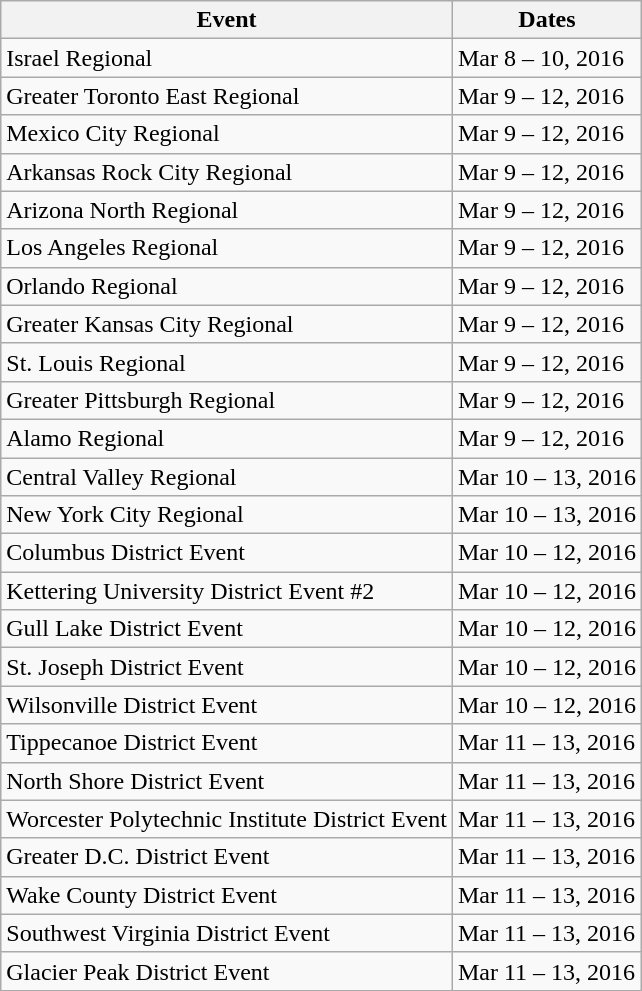<table class="wikitable">
<tr>
<th>Event</th>
<th>Dates</th>
</tr>
<tr>
<td>Israel Regional</td>
<td>Mar 8 – 10, 2016</td>
</tr>
<tr>
<td>Greater Toronto East Regional</td>
<td>Mar 9 – 12, 2016</td>
</tr>
<tr>
<td>Mexico City Regional</td>
<td>Mar 9 – 12, 2016</td>
</tr>
<tr>
<td>Arkansas Rock City Regional</td>
<td>Mar 9 – 12, 2016</td>
</tr>
<tr>
<td>Arizona North Regional</td>
<td>Mar 9 – 12, 2016</td>
</tr>
<tr>
<td>Los Angeles Regional</td>
<td>Mar 9 – 12, 2016</td>
</tr>
<tr>
<td>Orlando Regional</td>
<td>Mar 9 – 12, 2016</td>
</tr>
<tr>
<td>Greater Kansas City Regional</td>
<td>Mar 9 – 12, 2016</td>
</tr>
<tr>
<td>St. Louis Regional</td>
<td>Mar 9 – 12, 2016</td>
</tr>
<tr>
<td>Greater Pittsburgh Regional</td>
<td>Mar 9 – 12, 2016</td>
</tr>
<tr>
<td>Alamo Regional</td>
<td>Mar 9 – 12, 2016</td>
</tr>
<tr>
<td>Central Valley Regional</td>
<td>Mar 10 – 13, 2016</td>
</tr>
<tr>
<td>New York City Regional</td>
<td>Mar 10 – 13, 2016</td>
</tr>
<tr>
<td>Columbus District Event</td>
<td>Mar 10 – 12, 2016</td>
</tr>
<tr>
<td>Kettering University District Event #2</td>
<td>Mar 10 – 12, 2016</td>
</tr>
<tr>
<td>Gull Lake District Event</td>
<td>Mar 10 – 12, 2016</td>
</tr>
<tr>
<td>St. Joseph District Event</td>
<td>Mar 10 – 12, 2016</td>
</tr>
<tr>
<td>Wilsonville District Event</td>
<td>Mar 10 – 12, 2016</td>
</tr>
<tr>
<td>Tippecanoe District Event</td>
<td>Mar 11 – 13, 2016</td>
</tr>
<tr>
<td>North Shore District Event</td>
<td>Mar 11 – 13, 2016</td>
</tr>
<tr>
<td>Worcester Polytechnic Institute District Event</td>
<td>Mar 11 – 13, 2016</td>
</tr>
<tr>
<td>Greater D.C. District Event</td>
<td>Mar 11 – 13, 2016</td>
</tr>
<tr>
<td>Wake County District Event</td>
<td>Mar 11 – 13, 2016</td>
</tr>
<tr>
<td>Southwest Virginia District Event</td>
<td>Mar 11 – 13, 2016</td>
</tr>
<tr>
<td>Glacier Peak District Event</td>
<td>Mar 11 – 13, 2016</td>
</tr>
</table>
